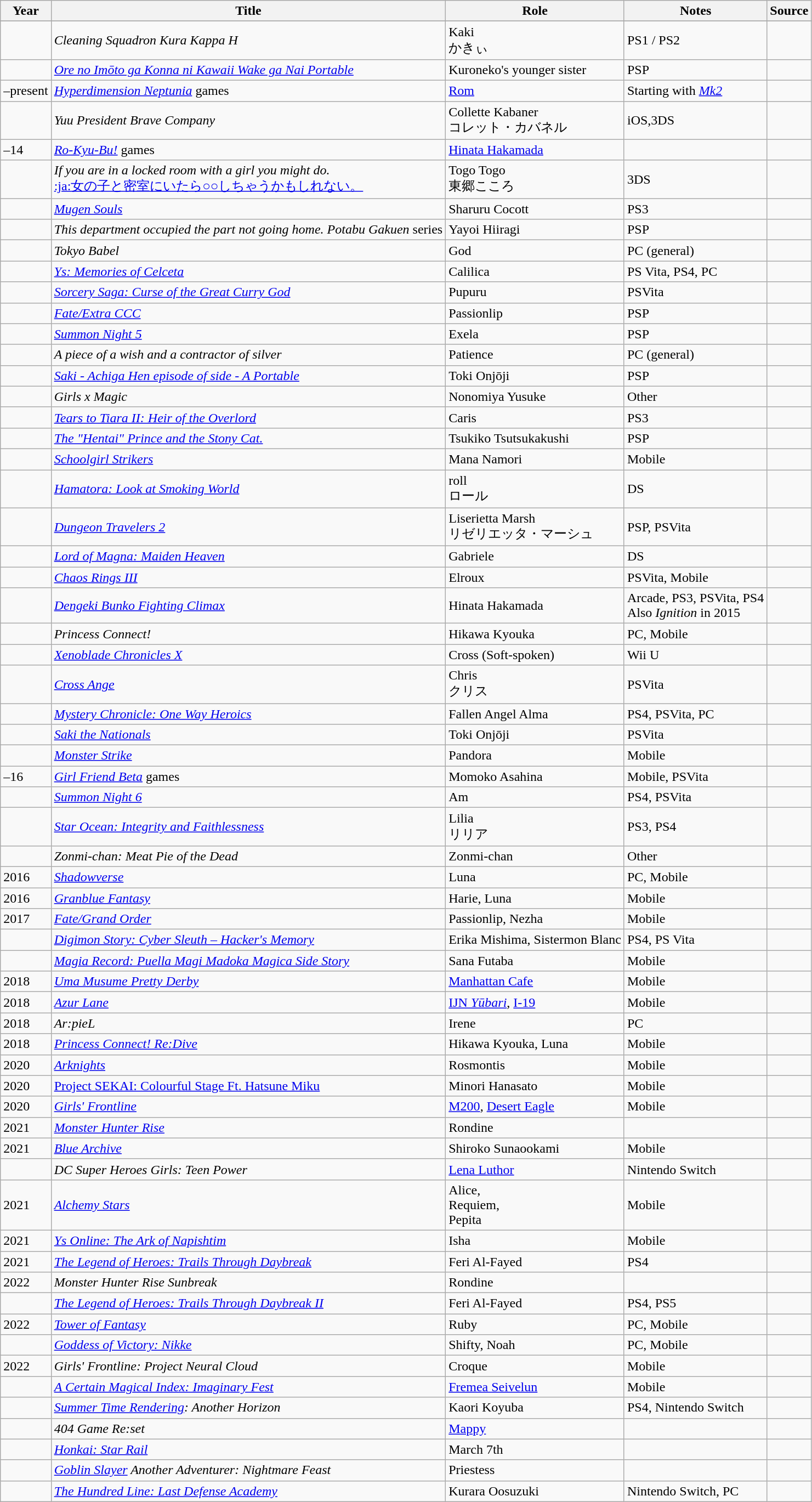<table class="wikitable sortable plainrowheaders">
<tr>
<th>Year</th>
<th>Title</th>
<th>Role</th>
<th class="unsortable">Notes</th>
<th class="unsortable">Source</th>
</tr>
<tr>
</tr>
<tr>
<td></td>
<td><em>Cleaning Squadron Kura Kappa H</em></td>
<td>Kaki<br>かきぃ</td>
<td>PS1 / PS2</td>
<td></td>
</tr>
<tr>
<td></td>
<td><em><a href='#'>Ore no Imōto ga Konna ni Kawaii Wake ga Nai Portable</a></em></td>
<td>Kuroneko's younger sister</td>
<td>PSP</td>
<td></td>
</tr>
<tr>
<td>–present</td>
<td><em><a href='#'>Hyperdimension Neptunia</a></em> games</td>
<td><a href='#'>Rom</a></td>
<td>Starting with <em><a href='#'>Mk2</a></em></td>
<td></td>
</tr>
<tr>
<td></td>
<td><em>Yuu President Brave Company</em></td>
<td>Collette Kabaner<br>コレット・カバネル</td>
<td>iOS,3DS</td>
<td></td>
</tr>
<tr>
<td>–14</td>
<td><em><a href='#'>Ro-Kyu-Bu!</a></em> games</td>
<td><a href='#'>Hinata Hakamada</a></td>
<td></td>
<td></td>
</tr>
<tr>
<td></td>
<td><em>If you are in a locked room with a girl you might do.</em><br><a href='#'>:ja:女の子と密室にいたら○○しちゃうかもしれない。</a></td>
<td>Togo Togo<br>東郷こころ</td>
<td>3DS</td>
<td></td>
</tr>
<tr>
<td></td>
<td><em><a href='#'>Mugen Souls</a></em></td>
<td>Sharuru Cocott</td>
<td>PS3</td>
<td></td>
</tr>
<tr>
<td></td>
<td><em>This department occupied the part not going home. Potabu Gakuen</em> series</td>
<td>Yayoi Hiiragi</td>
<td>PSP</td>
<td></td>
</tr>
<tr>
<td></td>
<td><em>Tokyo Babel</em></td>
<td>God</td>
<td>PC (general)</td>
<td></td>
</tr>
<tr>
<td></td>
<td><em><a href='#'>Ys: Memories of Celceta</a></em></td>
<td>Calilica</td>
<td>PS Vita, PS4, PC</td>
<td></td>
</tr>
<tr>
<td></td>
<td><em><a href='#'>Sorcery Saga: Curse of the Great Curry God</a></em></td>
<td>Pupuru</td>
<td>PSVita</td>
<td></td>
</tr>
<tr>
<td></td>
<td><em><a href='#'>Fate/Extra CCC</a></em></td>
<td>Passionlip</td>
<td>PSP</td>
<td></td>
</tr>
<tr>
<td></td>
<td><em><a href='#'>Summon Night 5</a></em></td>
<td>Exela</td>
<td>PSP</td>
<td></td>
</tr>
<tr>
<td></td>
<td><em>A piece of a wish and a contractor of silver</em></td>
<td>Patience</td>
<td>PC (general)</td>
<td></td>
</tr>
<tr>
<td></td>
<td><em><a href='#'>Saki - Achiga Hen episode of side - A Portable</a></em></td>
<td>Toki Onjōji</td>
<td>PSP</td>
<td></td>
</tr>
<tr>
<td></td>
<td><em>Girls x Magic</em></td>
<td>Nonomiya Yusuke</td>
<td>Other</td>
<td></td>
</tr>
<tr>
<td></td>
<td><em><a href='#'>Tears to Tiara II: Heir of the Overlord</a></em></td>
<td>Caris</td>
<td>PS3</td>
<td></td>
</tr>
<tr>
<td></td>
<td><em><a href='#'>The "Hentai" Prince and the Stony Cat.</a></em></td>
<td>Tsukiko Tsutsukakushi</td>
<td>PSP</td>
<td></td>
</tr>
<tr>
<td></td>
<td><em><a href='#'>Schoolgirl Strikers</a></em></td>
<td>Mana Namori</td>
<td>Mobile</td>
<td></td>
</tr>
<tr>
<td></td>
<td><em><a href='#'>Hamatora: Look at Smoking World</a></em></td>
<td>roll<br>ロール</td>
<td>DS</td>
<td></td>
</tr>
<tr>
<td></td>
<td><em><a href='#'>Dungeon Travelers 2</a></em></td>
<td>Liserietta Marsh<br>リゼリエッタ・マーシュ</td>
<td>PSP, PSVita</td>
<td></td>
</tr>
<tr>
<td></td>
<td><em><a href='#'>Lord of Magna: Maiden Heaven</a></em></td>
<td>Gabriele</td>
<td>DS</td>
<td></td>
</tr>
<tr>
<td></td>
<td><em><a href='#'>Chaos Rings III</a></em></td>
<td>Elroux</td>
<td>PSVita, Mobile</td>
<td></td>
</tr>
<tr>
<td></td>
<td><em><a href='#'>Dengeki Bunko Fighting Climax</a></em></td>
<td>Hinata Hakamada</td>
<td>Arcade, PS3, PSVita, PS4<br>Also <em>Ignition</em> in 2015</td>
<td></td>
</tr>
<tr>
<td></td>
<td><em>Princess Connect!</em></td>
<td>Hikawa Kyouka</td>
<td>PC, Mobile</td>
<td></td>
</tr>
<tr>
<td></td>
<td><em><a href='#'>Xenoblade Chronicles X</a></em></td>
<td>Cross (Soft-spoken)</td>
<td>Wii U</td>
<td></td>
</tr>
<tr>
<td></td>
<td><em><a href='#'>Cross Ange</a></em></td>
<td>Chris<br>クリス</td>
<td>PSVita</td>
<td></td>
</tr>
<tr>
<td></td>
<td><em><a href='#'>Mystery Chronicle: One Way Heroics</a></em></td>
<td>Fallen Angel Alma</td>
<td>PS4, PSVita, PC</td>
<td></td>
</tr>
<tr>
<td></td>
<td><em><a href='#'>Saki the Nationals</a></em></td>
<td>Toki Onjōji</td>
<td>PSVita</td>
<td></td>
</tr>
<tr>
<td></td>
<td><em><a href='#'>Monster Strike</a></em></td>
<td>Pandora</td>
<td>Mobile</td>
<td></td>
</tr>
<tr>
<td>–16</td>
<td><em><a href='#'>Girl Friend Beta</a></em> games</td>
<td>Momoko Asahina</td>
<td>Mobile, PSVita</td>
<td></td>
</tr>
<tr>
<td></td>
<td><em><a href='#'>Summon Night 6</a></em></td>
<td>Am</td>
<td>PS4, PSVita</td>
<td></td>
</tr>
<tr>
<td></td>
<td><em><a href='#'>Star Ocean: Integrity and Faithlessness</a></em></td>
<td>Lilia<br>リリア</td>
<td>PS3, PS4</td>
<td></td>
</tr>
<tr>
<td></td>
<td><em>Zonmi-chan: Meat Pie of the Dead</em></td>
<td>Zonmi-chan</td>
<td>Other</td>
<td></td>
</tr>
<tr>
<td>2016</td>
<td><em><a href='#'>Shadowverse</a></em></td>
<td>Luna</td>
<td>PC, Mobile</td>
<td></td>
</tr>
<tr>
<td>2016</td>
<td><em><a href='#'>Granblue Fantasy</a></em></td>
<td>Harie, Luna</td>
<td>Mobile</td>
<td></td>
</tr>
<tr>
<td>2017</td>
<td><em><a href='#'>Fate/Grand Order</a></em></td>
<td>Passionlip, Nezha</td>
<td>Mobile</td>
<td></td>
</tr>
<tr>
<td></td>
<td><em><a href='#'>Digimon Story: Cyber Sleuth – Hacker's Memory</a></em></td>
<td>Erika Mishima, Sistermon Blanc</td>
<td>PS4, PS Vita</td>
<td></td>
</tr>
<tr>
<td></td>
<td><em><a href='#'>Magia Record: Puella Magi Madoka Magica Side Story</a></em></td>
<td>Sana Futaba</td>
<td>Mobile</td>
<td></td>
</tr>
<tr>
<td>2018</td>
<td><em><a href='#'>Uma Musume Pretty Derby</a></em></td>
<td><a href='#'>Manhattan Cafe</a></td>
<td>Mobile</td>
<td></td>
</tr>
<tr>
<td>2018</td>
<td><em><a href='#'>Azur Lane</a></em></td>
<td><a href='#'>IJN <em>Yūbari</em></a>, <a href='#'>I-19</a></td>
<td>Mobile</td>
<td></td>
</tr>
<tr>
<td>2018</td>
<td><em>Ar:pieL</em></td>
<td>Irene</td>
<td>PC</td>
<td></td>
</tr>
<tr>
<td>2018</td>
<td><em><a href='#'>Princess Connect! Re:Dive</a></em></td>
<td>Hikawa Kyouka, Luna</td>
<td>Mobile</td>
<td></td>
</tr>
<tr>
<td>2020</td>
<td><em><a href='#'>Arknights</a></em></td>
<td>Rosmontis</td>
<td>Mobile</td>
<td></td>
</tr>
<tr>
<td>2020</td>
<td><a href='#'>Project SEKAI: Colourful Stage Ft. Hatsune Miku</a></td>
<td>Minori Hanasato</td>
<td>Mobile</td>
<td></td>
</tr>
<tr>
<td>2020</td>
<td><em><a href='#'>Girls' Frontline</a></em></td>
<td><a href='#'>M200</a>, <a href='#'>Desert Eagle</a></td>
<td>Mobile</td>
<td></td>
</tr>
<tr>
<td>2021</td>
<td><em><a href='#'>Monster Hunter Rise</a></em></td>
<td>Rondine</td>
<td></td>
<td></td>
</tr>
<tr>
<td>2021</td>
<td><em><a href='#'>Blue Archive</a></em></td>
<td>Shiroko Sunaookami</td>
<td>Mobile</td>
<td></td>
</tr>
<tr>
<td></td>
<td><em>DC Super Heroes Girls: Teen Power</em></td>
<td><a href='#'>Lena Luthor</a></td>
<td>Nintendo Switch</td>
<td></td>
</tr>
<tr>
<td>2021</td>
<td><em><a href='#'>Alchemy Stars</a></em></td>
<td>Alice,<br>Requiem,<br>Pepita</td>
<td>Mobile</td>
</tr>
<tr>
<td>2021</td>
<td><em><a href='#'>Ys Online: The Ark of Napishtim</a></em></td>
<td>Isha</td>
<td>Mobile</td>
<td></td>
</tr>
<tr>
<td>2021</td>
<td><em><a href='#'>The Legend of Heroes: Trails Through Daybreak</a></em></td>
<td>Feri Al-Fayed</td>
<td>PS4</td>
<td></td>
</tr>
<tr>
<td>2022</td>
<td><em>Monster Hunter Rise Sunbreak</em></td>
<td>Rondine</td>
<td></td>
<td></td>
</tr>
<tr>
<td></td>
<td><em><a href='#'>The Legend of Heroes: Trails Through Daybreak II</a></em></td>
<td>Feri Al-Fayed</td>
<td>PS4, PS5</td>
<td></td>
</tr>
<tr>
<td>2022</td>
<td><em><a href='#'>Tower of Fantasy</a></em></td>
<td>Ruby</td>
<td>PC, Mobile</td>
<td></td>
</tr>
<tr>
<td></td>
<td><em><a href='#'>Goddess of Victory: Nikke</a></em></td>
<td>Shifty, Noah</td>
<td>PC, Mobile</td>
<td></td>
</tr>
<tr>
<td>2022</td>
<td><em>Girls' Frontline: Project Neural Cloud</em></td>
<td>Croque</td>
<td>Mobile</td>
<td></td>
</tr>
<tr>
<td></td>
<td><em><a href='#'>A Certain Magical Index: Imaginary Fest</a></em></td>
<td><a href='#'>Fremea Seivelun</a></td>
<td>Mobile</td>
<td></td>
</tr>
<tr>
<td></td>
<td><em><a href='#'>Summer Time Rendering</a>: Another Horizon</em></td>
<td>Kaori Koyuba</td>
<td>PS4, Nintendo Switch</td>
<td></td>
</tr>
<tr>
<td></td>
<td><em>404 Game Re:set</em></td>
<td><a href='#'>Mappy</a></td>
<td></td>
<td></td>
</tr>
<tr>
<td></td>
<td><em><a href='#'>Honkai: Star Rail</a></em></td>
<td>March 7th</td>
<td></td>
<td></td>
</tr>
<tr>
<td></td>
<td><em><a href='#'>Goblin Slayer</a> Another Adventurer: Nightmare Feast</em></td>
<td>Priestess</td>
<td></td>
<td></td>
</tr>
<tr>
<td></td>
<td><em><a href='#'>The Hundred Line: Last Defense Academy</a></em></td>
<td>Kurara Oosuzuki</td>
<td>Nintendo Switch, PC</td>
<td></td>
</tr>
</table>
